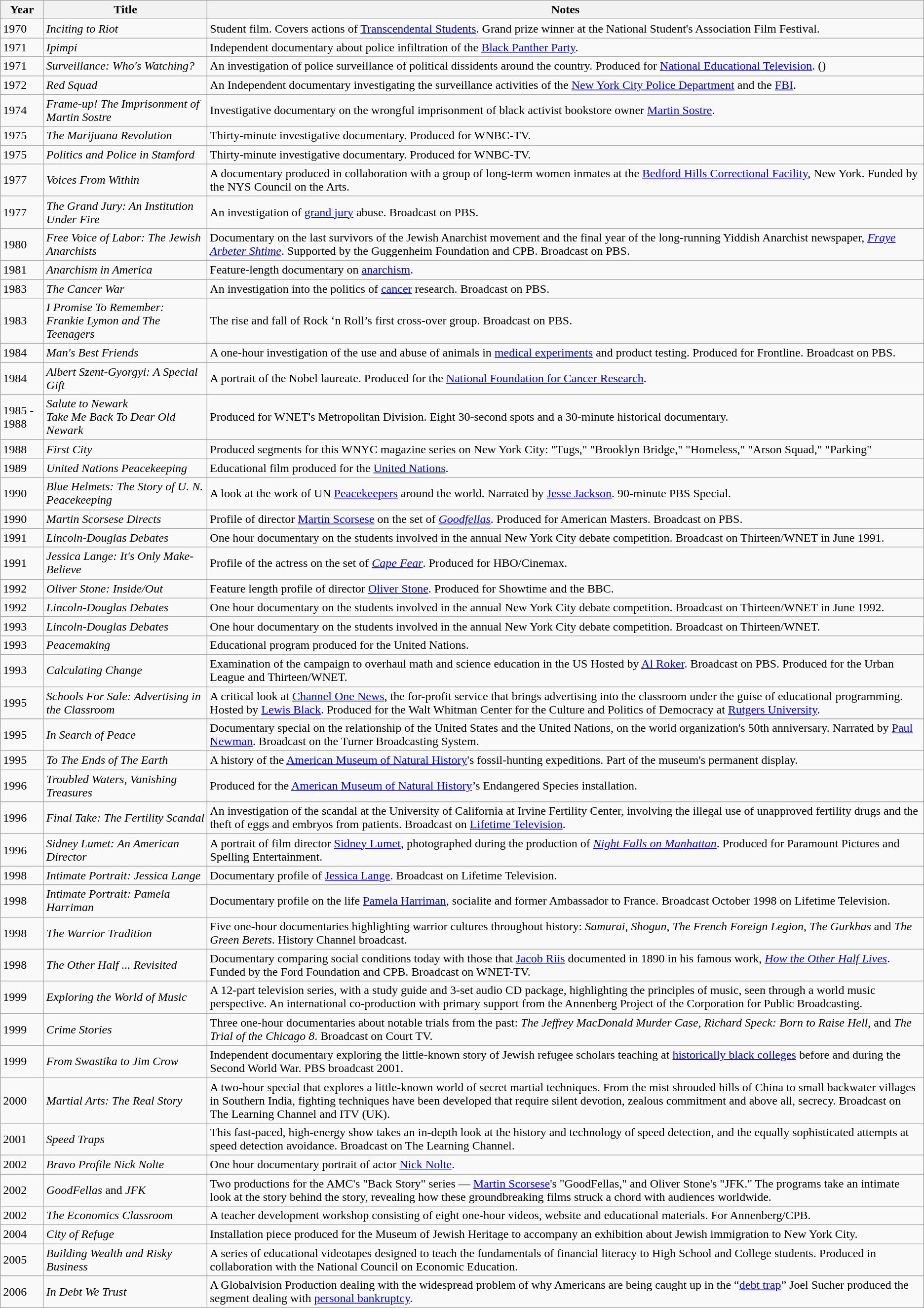<table class="wikitable">
<tr>
<th>Year</th>
<th>Title</th>
<th>Notes</th>
</tr>
<tr>
<td>1970</td>
<td><em>Inciting to Riot</em></td>
<td>Student film. Covers actions of <a href='#'>Transcendental Students</a>. Grand prize winner at the National Student's Association Film Festival.</td>
</tr>
<tr>
<td>1971</td>
<td><em>Ipimpi</em></td>
<td>Independent documentary about police infiltration of the <a href='#'>Black Panther Party</a>.</td>
</tr>
<tr>
<td>1971</td>
<td><em>Surveillance: Who's Watching?</em></td>
<td>An investigation of police surveillance of political dissidents around the country. Produced for <a href='#'>National Educational Television</a>. ()</td>
</tr>
<tr>
<td>1972</td>
<td><em>Red Squad</em></td>
<td>An Independent documentary investigating the surveillance activities of the <a href='#'>New York City Police Department</a> and the <a href='#'>FBI</a>.</td>
</tr>
<tr>
<td>1974</td>
<td><em>Frame-up! The Imprisonment of Martin Sostre</em></td>
<td>Investigative documentary on the wrongful imprisonment of black activist bookstore owner <a href='#'>Martin Sostre</a>.</td>
</tr>
<tr>
<td>1975</td>
<td><em>The Marijuana Revolution</em></td>
<td>Thirty-minute investigative documentary. Produced for WNBC-TV.</td>
</tr>
<tr>
<td>1975</td>
<td><em>Politics and Police in Stamford</em></td>
<td>Thirty-minute investigative documentary. Produced for WNBC-TV.</td>
</tr>
<tr>
<td>1977</td>
<td><em>Voices From Within</em></td>
<td>A documentary produced in collaboration with a group of long-term women inmates at the <a href='#'>Bedford Hills Correctional Facility</a>, New York. Funded by the NYS Council on the Arts.</td>
</tr>
<tr>
<td>1977</td>
<td><em>The Grand Jury: An Institution Under Fire</em></td>
<td>An investigation of <a href='#'>grand jury</a> abuse. Broadcast on PBS.</td>
</tr>
<tr>
<td>1980</td>
<td><em>Free Voice of Labor: The Jewish Anarchists</em></td>
<td>Documentary on the last survivors of the Jewish Anarchist movement and the final year of the long-running Yiddish Anarchist newspaper, <em><a href='#'>Fraye Arbeter Shtime</a></em>. Supported by the Guggenheim Foundation and CPB. Broadcast on PBS.</td>
</tr>
<tr>
<td>1981</td>
<td><em>Anarchism in America</em></td>
<td>Feature-length documentary on <a href='#'>anarchism</a>.</td>
</tr>
<tr>
<td>1983</td>
<td><em>The Cancer War</em></td>
<td>An investigation into the politics of <a href='#'>cancer</a> research. Broadcast on PBS.</td>
</tr>
<tr>
<td>1983</td>
<td><em>I Promise To Remember: Frankie Lymon and The Teenagers</em></td>
<td>The rise and fall of Rock ‘n Roll’s first cross-over group. Broadcast on PBS.</td>
</tr>
<tr>
<td>1984</td>
<td><em>Man's Best Friends</em></td>
<td>A one-hour investigation of the use and abuse of animals in <a href='#'>medical experiments</a> and product testing. Produced for Frontline. Broadcast on PBS.</td>
</tr>
<tr>
<td>1984</td>
<td><em>Albert Szent-Gyorgyi: A Special Gift</em></td>
<td>A portrait of the Nobel laureate. Produced for the <a href='#'>National Foundation for Cancer Research</a>.</td>
</tr>
<tr>
<td>1985 - 1988</td>
<td><em>Salute to Newark</em><br><em>Take Me Back To Dear Old Newark</em></td>
<td>Produced for WNET's Metropolitan Division. Eight 30-second spots and a 30-minute historical documentary.</td>
</tr>
<tr>
<td>1988</td>
<td><em>First City</em></td>
<td>Produced segments for this WNYC magazine series on New York City: "Tugs," "Brooklyn Bridge," "Homeless," "Arson Squad," "Parking"</td>
</tr>
<tr>
<td>1989</td>
<td><em>United Nations Peacekeeping</em></td>
<td>Educational film produced for the <a href='#'>United Nations</a>.</td>
</tr>
<tr>
<td>1990</td>
<td><em>Blue Helmets: The Story of U. N. Peacekeeping</em></td>
<td>A look at the work of UN <a href='#'>Peacekeepers</a> around the world. Narrated by <a href='#'>Jesse Jackson</a>. 90-minute PBS Special.</td>
</tr>
<tr>
<td>1990</td>
<td><em>Martin Scorsese Directs</em></td>
<td>Profile of director <a href='#'>Martin Scorsese</a> on the set of <em><a href='#'>Goodfellas</a></em>. Produced for American Masters. Broadcast on PBS.</td>
</tr>
<tr>
<td>1991</td>
<td><em>Lincoln-Douglas Debates</em></td>
<td>One hour documentary on the students involved in the annual New York City debate competition. Broadcast on Thirteen/WNET in June 1991.</td>
</tr>
<tr>
<td>1991</td>
<td><em>Jessica Lange: It's Only Make-Believe</em></td>
<td>Profile of the actress on the set of <em><a href='#'>Cape Fear</a></em>. Produced for HBO/Cinemax.</td>
</tr>
<tr>
<td>1992</td>
<td><em>Oliver Stone: Inside/Out</em></td>
<td>Feature length profile of director <a href='#'>Oliver Stone</a>. Produced for Showtime and the BBC.</td>
</tr>
<tr>
<td>1992</td>
<td><em>Lincoln-Douglas Debates</em></td>
<td>One hour documentary on the students involved in the annual New York City debate competition. Broadcast on Thirteen/WNET in June 1992.</td>
</tr>
<tr>
<td>1993</td>
<td><em>Lincoln-Douglas Debates</em></td>
<td>One hour documentary on the students involved in the annual New York City debate competition. Broadcast on Thirteen/WNET.</td>
</tr>
<tr>
<td>1993</td>
<td><em>Peacemaking</em></td>
<td>Educational program produced for the United Nations.</td>
</tr>
<tr>
<td>1993</td>
<td><em>Calculating Change</em></td>
<td>Examination of the campaign to overhaul math and science education in the US Hosted by <a href='#'>Al Roker</a>. Broadcast on PBS. Produced for the Urban League and Thirteen/WNET.</td>
</tr>
<tr>
<td>1995</td>
<td><em>Schools For Sale: Advertising in the Classroom</em></td>
<td>A critical look at <a href='#'>Channel One News</a>, the for-profit service that brings advertising into the classroom under the guise of educational programming. Hosted by <a href='#'>Lewis Black</a>. Produced for the Walt Whitman Center for the Culture and Politics of Democracy at <a href='#'>Rutgers University</a>.</td>
</tr>
<tr>
<td>1995</td>
<td><em>In Search of Peace</em></td>
<td>Documentary special on the relationship of the United States and the United Nations, on the world organization's 50th anniversary. Narrated by <a href='#'>Paul Newman</a>. Broadcast on the Turner Broadcasting System.</td>
</tr>
<tr>
<td>1995</td>
<td><em>To The Ends of The Earth</em></td>
<td>A history of the <a href='#'>American Museum of Natural History</a>'s fossil-hunting expeditions. Part of the museum's permanent display.</td>
</tr>
<tr>
<td>1996</td>
<td><em>Troubled Waters, Vanishing Treasures</em></td>
<td>Produced for the <a href='#'>American Museum of Natural History</a>’s Endangered Species installation.</td>
</tr>
<tr>
<td>1996</td>
<td><em>Final Take: The Fertility Scandal</em></td>
<td>An investigation of the scandal at the University of California at Irvine Fertility Center, involving the illegal use of unapproved fertility drugs and the theft of eggs and embryos from patients. Broadcast on <a href='#'>Lifetime Television</a>.</td>
</tr>
<tr>
<td>1996</td>
<td><em>Sidney Lumet: An American Director</em></td>
<td>A portrait of film director <a href='#'>Sidney Lumet</a>, photographed during the production of <em><a href='#'>Night Falls on Manhattan</a></em>. Produced for Paramount Pictures and Spelling Entertainment.</td>
</tr>
<tr>
<td>1998</td>
<td><em>Intimate Portrait: Jessica Lange</em></td>
<td>Documentary profile of <a href='#'>Jessica Lange</a>. Broadcast on Lifetime Television.</td>
</tr>
<tr>
<td>1998</td>
<td><em>Intimate Portrait: Pamela Harriman</em></td>
<td>Documentary profile on the life <a href='#'>Pamela Harriman</a>, socialite and former Ambassador to France. Broadcast October 1998 on Lifetime Television.</td>
</tr>
<tr>
<td>1998</td>
<td><em>The Warrior Tradition</em></td>
<td>Five one-hour documentaries highlighting warrior cultures throughout history: <em>Samurai</em>, <em>Shogun</em>, <em>The French Foreign Legion</em>, <em>The Gurkhas</em> and <em>The Green Berets</em>. History Channel broadcast.</td>
</tr>
<tr>
<td>1998</td>
<td><em>The Other Half ... Revisited</em></td>
<td>Documentary comparing social conditions today with those that <a href='#'>Jacob Riis</a> documented in 1890 in his famous work, <em><a href='#'>How the Other Half Lives</a></em>. Funded by the Ford Foundation and CPB. Broadcast on WNET-TV.</td>
</tr>
<tr>
<td>1999</td>
<td><em>Exploring the World of Music</em></td>
<td>A 12-part television series, with a study guide and 3-set audio CD package, highlighting the principles of music, seen through a world music perspective. An international co-production with primary support from the Annenberg Project of the Corporation for Public Broadcasting.</td>
</tr>
<tr>
<td>1999</td>
<td><em>Crime Stories</em></td>
<td>Three one-hour documentaries about notable trials from the past: <em>The Jeffrey MacDonald Murder Case</em>, <em>Richard Speck: Born to Raise Hell</em>, and <em>The Trial of the Chicago 8</em>. Broadcast on Court TV.</td>
</tr>
<tr>
<td>1999</td>
<td><em>From Swastika to Jim Crow</em></td>
<td>Independent documentary exploring the little-known story of Jewish refugee scholars teaching at <a href='#'>historically black colleges</a> before and during the Second World War. PBS broadcast 2001.</td>
</tr>
<tr>
<td>2000</td>
<td><em>Martial Arts: The Real Story</em></td>
<td>A two-hour special that explores a little-known world of secret martial techniques. From the mist shrouded hills of China to small backwater villages in Southern India, fighting techniques have been developed that require silent devotion, zealous commitment and above all, secrecy. Broadcast on The Learning Channel and ITV (UK).</td>
</tr>
<tr>
<td>2001</td>
<td><em>Speed Traps</em></td>
<td>This fast-paced, high-energy show takes an in-depth look at the history and technology of speed detection, and the equally sophisticated attempts at speed detection avoidance. Broadcast on The Learning Channel.</td>
</tr>
<tr>
<td>2002</td>
<td><em>Bravo Profile Nick Nolte</em></td>
<td>One hour documentary portrait of actor <a href='#'>Nick Nolte</a>.</td>
</tr>
<tr>
<td>2002</td>
<td><em>GoodFellas</em> and <em>JFK</em></td>
<td>Two productions for the AMC's "Back Story" series — <a href='#'>Martin Scorsese</a>'s "GoodFellas," and Oliver Stone's "JFK." The programs take an intimate look at the story behind the story, revealing how these groundbreaking films struck a chord with audiences worldwide.</td>
</tr>
<tr>
<td>2002</td>
<td><em>The Economics Classroom</em></td>
<td>A teacher development workshop consisting of eight one-hour videos, website and educational materials. For Annenberg/CPB.</td>
</tr>
<tr>
<td>2004</td>
<td><em>City of Refuge</em></td>
<td>Installation piece produced for the Museum of Jewish Heritage to accompany an exhibition about Jewish immigration to New York City.</td>
</tr>
<tr>
<td>2005</td>
<td><em>Building Wealth and Risky Business</em></td>
<td>A series of educational videotapes designed to teach the fundamentals of financial literacy to High School and College students. Produced in collaboration with the National Council on Economic Education.</td>
</tr>
<tr>
<td>2006</td>
<td><em>In Debt We Trust</em></td>
<td>A Globalvision Production dealing with the widespread problem of why Americans are being caught up in the “<a href='#'>debt trap</a>” Joel Sucher produced the segment dealing with <a href='#'>personal bankruptcy</a>.</td>
</tr>
</table>
